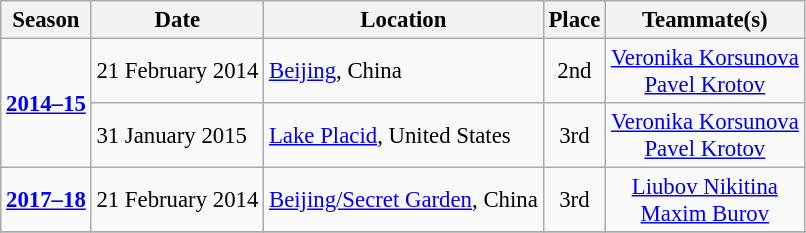<table class="wikitable"  style="text-align:center; font-size:95%;">
<tr>
<th>Season</th>
<th>Date</th>
<th>Location</th>
<th>Place</th>
<th>Teammate(s)</th>
</tr>
<tr>
<td rowspan=2 align=center><strong><a href='#'>2014–15</a></strong></td>
<td align=left>21 February 2014</td>
<td align=left> <a href='#'>Beijing</a>, China</td>
<td>2nd</td>
<td><a href='#'>Veronika Korsunova</a><br><a href='#'>Pavel Krotov</a></td>
</tr>
<tr>
<td align=left>31 January 2015</td>
<td align=left> <a href='#'>Lake Placid</a>, United States</td>
<td>3rd</td>
<td><a href='#'>Veronika Korsunova</a><br><a href='#'>Pavel Krotov</a></td>
</tr>
<tr>
<td align=center><strong><a href='#'>2017–18</a></strong></td>
<td align=left>21 February 2014</td>
<td align=left> <a href='#'>Beijing/Secret Garden</a>, China</td>
<td>3rd</td>
<td><a href='#'>Liubov Nikitina</a><br><a href='#'>Maxim Burov</a></td>
</tr>
<tr>
</tr>
</table>
